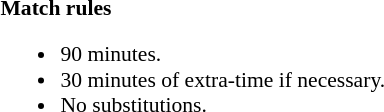<table width=100% style="font-size: 90%">
<tr>
<td width=50% valign=top><br><strong>Match rules</strong><ul><li>90 minutes.</li><li>30 minutes of extra-time if necessary.</li><li>No substitutions.</li></ul></td>
</tr>
</table>
